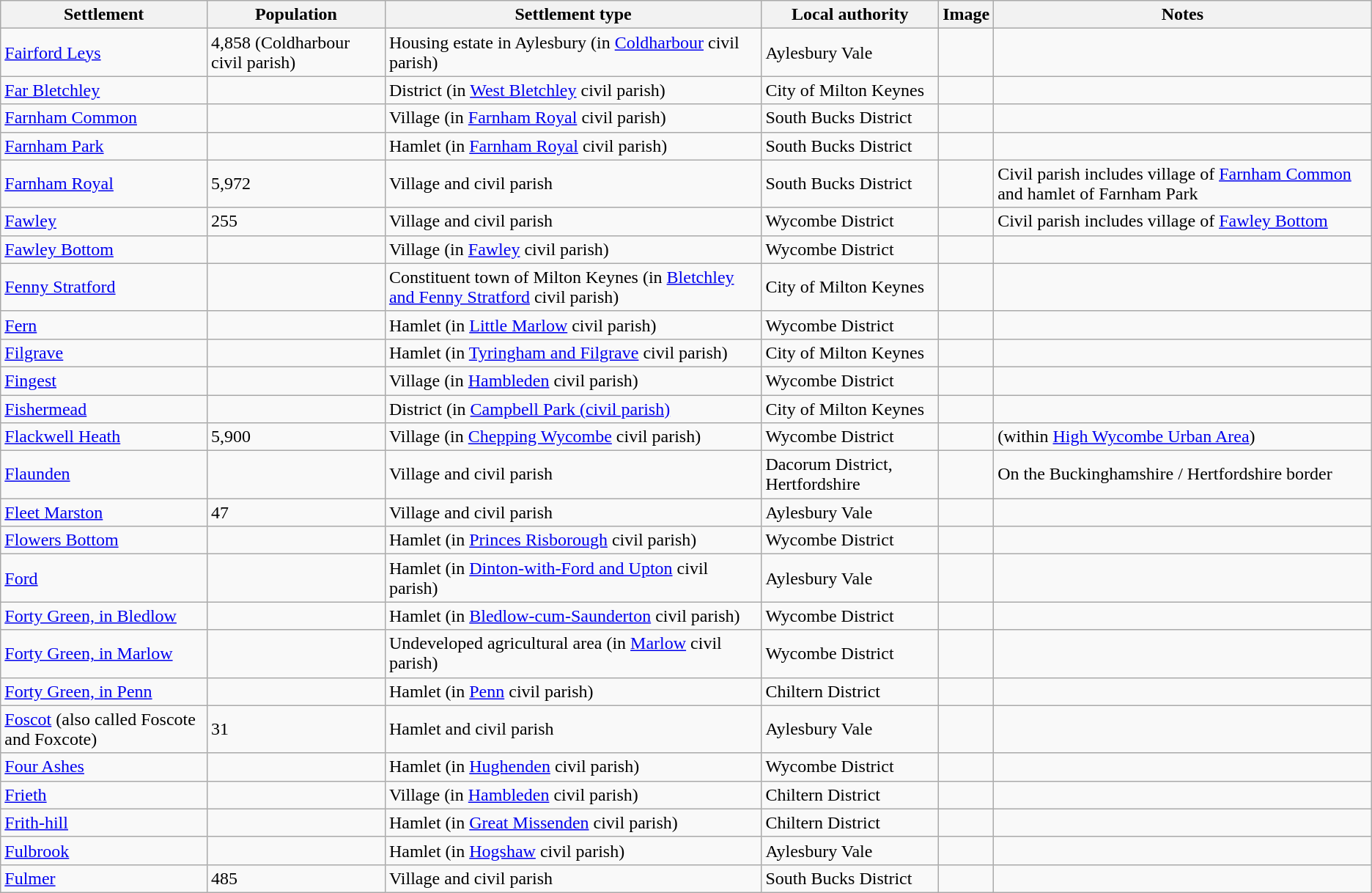<table class="wikitable sortable">
<tr>
<th style="font-weight: bold;">Settlement</th>
<th style="font-weight: bold;">Population</th>
<th style="font-weight: bold;">Settlement type</th>
<th style="font-weight: bold;">Local authority</th>
<th style="font-weight: bold;">Image</th>
<th style="font-weight: bold;">Notes</th>
</tr>
<tr>
<td><a href='#'>Fairford Leys</a></td>
<td>4,858 (Coldharbour civil parish)</td>
<td>Housing estate in Aylesbury (in <a href='#'>Coldharbour</a> civil parish)</td>
<td>Aylesbury Vale</td>
<td></td>
</tr>
<tr>
<td><a href='#'>Far Bletchley</a></td>
<td></td>
<td>District (in <a href='#'>West Bletchley</a> civil parish)</td>
<td>City of Milton Keynes</td>
<td></td>
<td></td>
</tr>
<tr>
<td><a href='#'>Farnham Common</a></td>
<td></td>
<td>Village (in <a href='#'>Farnham Royal</a> civil parish)</td>
<td>South Bucks District</td>
<td></td>
<td></td>
</tr>
<tr>
<td><a href='#'>Farnham Park</a></td>
<td></td>
<td>Hamlet (in <a href='#'>Farnham Royal</a> civil parish)</td>
<td>South Bucks District</td>
<td></td>
<td></td>
</tr>
<tr>
<td><a href='#'>Farnham Royal</a></td>
<td>5,972</td>
<td>Village and civil parish</td>
<td>South Bucks District</td>
<td></td>
<td>Civil parish includes village of <a href='#'>Farnham Common</a> and hamlet of Farnham Park</td>
</tr>
<tr>
<td><a href='#'>Fawley</a></td>
<td>255</td>
<td>Village and civil parish</td>
<td>Wycombe District</td>
<td></td>
<td>Civil parish includes village of <a href='#'>Fawley Bottom</a></td>
</tr>
<tr>
<td><a href='#'>Fawley Bottom</a></td>
<td></td>
<td>Village (in <a href='#'>Fawley</a> civil parish)</td>
<td>Wycombe District</td>
<td></td>
<td></td>
</tr>
<tr>
<td><a href='#'>Fenny Stratford</a></td>
<td></td>
<td>Constituent town of Milton Keynes (in <a href='#'>Bletchley and Fenny Stratford</a> civil parish)</td>
<td>City of Milton Keynes</td>
<td></td>
<td></td>
</tr>
<tr>
<td><a href='#'>Fern</a></td>
<td></td>
<td>Hamlet (in <a href='#'>Little Marlow</a> civil parish)</td>
<td>Wycombe District</td>
<td></td>
<td></td>
</tr>
<tr>
<td><a href='#'>Filgrave</a></td>
<td></td>
<td>Hamlet (in <a href='#'>Tyringham and Filgrave</a> civil parish)</td>
<td>City of Milton Keynes</td>
<td></td>
<td></td>
</tr>
<tr>
<td><a href='#'>Fingest</a></td>
<td></td>
<td>Village (in <a href='#'>Hambleden</a> civil parish)</td>
<td>Wycombe District</td>
<td></td>
<td></td>
</tr>
<tr>
<td><a href='#'>Fishermead</a></td>
<td></td>
<td>District (in <a href='#'>Campbell Park (civil parish)</a></td>
<td>City of Milton Keynes</td>
<td></td>
<td></td>
</tr>
<tr>
<td><a href='#'>Flackwell Heath</a></td>
<td>5,900</td>
<td>Village (in <a href='#'>Chepping Wycombe</a> civil parish)</td>
<td>Wycombe District</td>
<td></td>
<td>(within <a href='#'>High Wycombe Urban Area</a>)</td>
</tr>
<tr>
<td><a href='#'>Flaunden</a></td>
<td></td>
<td>Village and civil parish</td>
<td>Dacorum District, Hertfordshire</td>
<td></td>
<td>On the Buckinghamshire / Hertfordshire border</td>
</tr>
<tr>
<td><a href='#'>Fleet Marston</a></td>
<td>47</td>
<td>Village and civil parish</td>
<td>Aylesbury Vale</td>
<td></td>
<td></td>
</tr>
<tr>
<td><a href='#'>Flowers Bottom</a></td>
<td></td>
<td>Hamlet (in <a href='#'>Princes Risborough</a> civil parish)</td>
<td>Wycombe District</td>
<td></td>
<td></td>
</tr>
<tr>
<td><a href='#'>Ford</a></td>
<td></td>
<td>Hamlet (in <a href='#'>Dinton-with-Ford and Upton</a> civil parish)</td>
<td>Aylesbury Vale</td>
<td></td>
<td></td>
</tr>
<tr>
<td><a href='#'>Forty Green, in Bledlow</a></td>
<td></td>
<td>Hamlet (in <a href='#'>Bledlow-cum-Saunderton</a> civil parish)</td>
<td>Wycombe District</td>
<td></td>
<td></td>
</tr>
<tr>
<td><a href='#'>Forty Green, in Marlow</a></td>
<td></td>
<td>Undeveloped agricultural area (in <a href='#'>Marlow</a> civil parish)</td>
<td>Wycombe District</td>
<td></td>
<td></td>
</tr>
<tr>
<td><a href='#'>Forty Green, in Penn</a></td>
<td></td>
<td>Hamlet (in <a href='#'>Penn</a> civil parish)</td>
<td>Chiltern District</td>
<td></td>
<td></td>
</tr>
<tr>
<td><a href='#'>Foscot</a> (also called Foscote and Foxcote)</td>
<td>31</td>
<td>Hamlet and civil parish</td>
<td>Aylesbury Vale</td>
<td></td>
<td></td>
</tr>
<tr>
<td><a href='#'>Four Ashes</a></td>
<td></td>
<td>Hamlet (in <a href='#'>Hughenden</a> civil parish)</td>
<td>Wycombe District</td>
<td></td>
<td></td>
</tr>
<tr>
<td><a href='#'>Frieth</a></td>
<td></td>
<td>Village (in <a href='#'>Hambleden</a> civil parish)</td>
<td>Chiltern District</td>
<td></td>
<td></td>
</tr>
<tr>
<td><a href='#'>Frith-hill</a></td>
<td></td>
<td>Hamlet (in <a href='#'>Great Missenden</a> civil parish)</td>
<td>Chiltern District</td>
<td></td>
<td></td>
</tr>
<tr>
<td><a href='#'>Fulbrook</a></td>
<td></td>
<td>Hamlet (in <a href='#'>Hogshaw</a> civil parish)</td>
<td>Aylesbury Vale</td>
<td></td>
<td></td>
</tr>
<tr>
<td><a href='#'>Fulmer</a></td>
<td>485</td>
<td>Village and civil parish</td>
<td>South Bucks District</td>
<td></td>
<td></td>
</tr>
</table>
